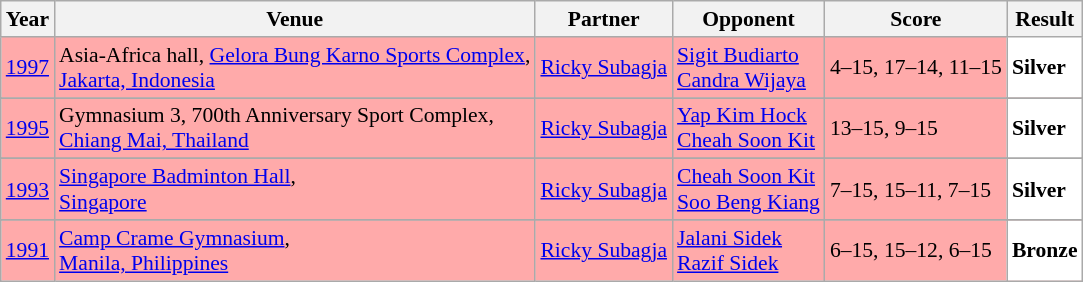<table class="sortable wikitable" style="font-size: 90%;">
<tr>
<th>Year</th>
<th>Venue</th>
<th>Partner</th>
<th>Opponent</th>
<th>Score</th>
<th>Result</th>
</tr>
<tr style="background:#FFAAAA">
<td align="center"><a href='#'>1997</a></td>
<td align="left">Asia-Africa hall, <a href='#'>Gelora Bung Karno Sports Complex</a>,<br><a href='#'>Jakarta, Indonesia</a></td>
<td align="left"> <a href='#'>Ricky Subagja</a></td>
<td align="left"> <a href='#'>Sigit Budiarto</a> <br>  <a href='#'>Candra Wijaya</a></td>
<td align="left">4–15, 17–14, 11–15</td>
<td style="text-align:left; background:white"> <strong>Silver</strong></td>
</tr>
<tr>
</tr>
<tr style="background:#FFAAAA">
<td align="center"><a href='#'>1995</a></td>
<td align="left">Gymnasium 3, 700th Anniversary Sport Complex,<br><a href='#'>Chiang Mai, Thailand</a></td>
<td align="left"> <a href='#'>Ricky Subagja</a></td>
<td align="left"> <a href='#'>Yap Kim Hock</a> <br>  <a href='#'>Cheah Soon Kit</a></td>
<td align="left">13–15, 9–15</td>
<td style="text-align:left; background:white"> <strong>Silver</strong></td>
</tr>
<tr>
</tr>
<tr style="background:#FFAAAA">
<td align="center"><a href='#'>1993</a></td>
<td align="left"><a href='#'>Singapore Badminton Hall</a>,<br><a href='#'>Singapore</a></td>
<td align="left"> <a href='#'>Ricky Subagja</a></td>
<td align="left"> <a href='#'>Cheah Soon Kit</a> <br>  <a href='#'>Soo Beng Kiang</a></td>
<td align="left">7–15, 15–11, 7–15</td>
<td style="text-align:left; background:white"> <strong>Silver</strong></td>
</tr>
<tr>
</tr>
<tr style="background:#FFAAAA">
<td align="center"><a href='#'>1991</a></td>
<td align="left"><a href='#'>Camp Crame Gymnasium</a>,<br><a href='#'>Manila, Philippines</a></td>
<td align="left"> <a href='#'>Ricky Subagja</a></td>
<td align="left"> <a href='#'>Jalani Sidek</a> <br>  <a href='#'>Razif Sidek</a></td>
<td align="left">6–15, 15–12, 6–15</td>
<td style="text-align:left; background:white"> <strong>Bronze</strong></td>
</tr>
</table>
